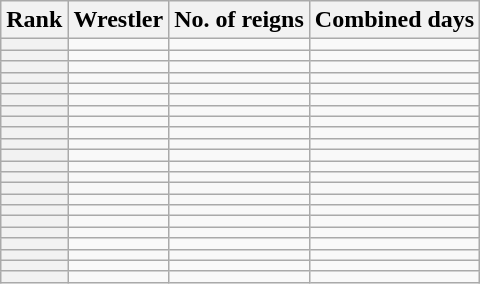<table class="wikitable sortable" style="text-align:center;">
<tr>
<th>Rank</th>
<th>Wrestler</th>
<th>No. of reigns</th>
<th>Combined days</th>
</tr>
<tr>
<th></th>
<td></td>
<td></td>
<td></td>
</tr>
<tr>
<th></th>
<td></td>
<td></td>
<td></td>
</tr>
<tr>
<th></th>
<td></td>
<td></td>
<td></td>
</tr>
<tr>
<th></th>
<td></td>
<td></td>
<td></td>
</tr>
<tr>
<th></th>
<td></td>
<td></td>
<td></td>
</tr>
<tr>
<th></th>
<td></td>
<td></td>
<td></td>
</tr>
<tr>
<th></th>
<td></td>
<td></td>
<td></td>
</tr>
<tr>
<th></th>
<td></td>
<td></td>
<td></td>
</tr>
<tr>
<th></th>
<td></td>
<td></td>
<td></td>
</tr>
<tr>
<th></th>
<td></td>
<td></td>
<td></td>
</tr>
<tr>
<th></th>
<td></td>
<td></td>
<td></td>
</tr>
<tr>
<th></th>
<td></td>
<td></td>
<td></td>
</tr>
<tr>
<th></th>
<td></td>
<td></td>
<td></td>
</tr>
<tr>
<th></th>
<td></td>
<td></td>
<td></td>
</tr>
<tr>
<th></th>
<td></td>
<td></td>
<td></td>
</tr>
<tr>
<th></th>
<td></td>
<td></td>
<td></td>
</tr>
<tr>
<th></th>
<td></td>
<td></td>
<td></td>
</tr>
<tr>
<th></th>
<td></td>
<td></td>
<td></td>
</tr>
<tr>
<th></th>
<td></td>
<td></td>
<td></td>
</tr>
<tr>
<th></th>
<td></td>
<td></td>
<td></td>
</tr>
<tr>
<th></th>
<td></td>
<td></td>
<td></td>
</tr>
<tr>
<th></th>
<td></td>
<td></td>
<td></td>
</tr>
</table>
